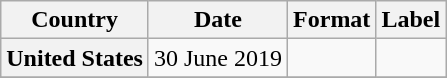<table class="wikitable plainrowheaders">
<tr>
<th>Country</th>
<th>Date</th>
<th>Format</th>
<th>Label</th>
</tr>
<tr>
<th scope="row">United States</th>
<td>30 June 2019</td>
<td></td>
<td></td>
</tr>
<tr>
</tr>
</table>
